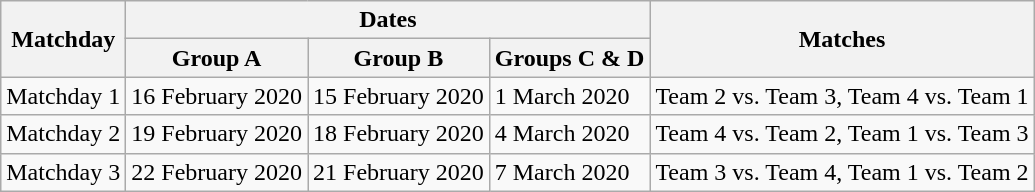<table class="wikitable">
<tr>
<th rowspan=2>Matchday</th>
<th colspan=3>Dates</th>
<th rowspan=2>Matches</th>
</tr>
<tr>
<th>Group A</th>
<th>Group B</th>
<th>Groups C & D</th>
</tr>
<tr>
<td>Matchday 1</td>
<td>16 February 2020</td>
<td>15 February 2020</td>
<td>1 March 2020</td>
<td>Team 2 vs. Team 3, Team 4 vs. Team 1</td>
</tr>
<tr>
<td>Matchday 2</td>
<td>19 February 2020</td>
<td>18 February 2020</td>
<td>4 March 2020</td>
<td>Team 4 vs. Team 2, Team 1 vs. Team 3</td>
</tr>
<tr>
<td>Matchday 3</td>
<td>22 February 2020</td>
<td>21 February 2020</td>
<td>7 March 2020</td>
<td>Team 3 vs. Team 4, Team 1 vs. Team 2</td>
</tr>
</table>
